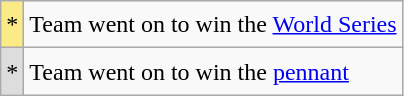<table class="wikitable" style="font-size:1.00em; line-height:1.5em;">
<tr>
<td bgcolor="#FAEB86">*</td>
<td>Team went on to win the <a href='#'>World Series</a></td>
</tr>
<tr>
<td bgcolor="#dddddd">*</td>
<td>Team went on to win the <a href='#'>pennant</a></td>
</tr>
</table>
